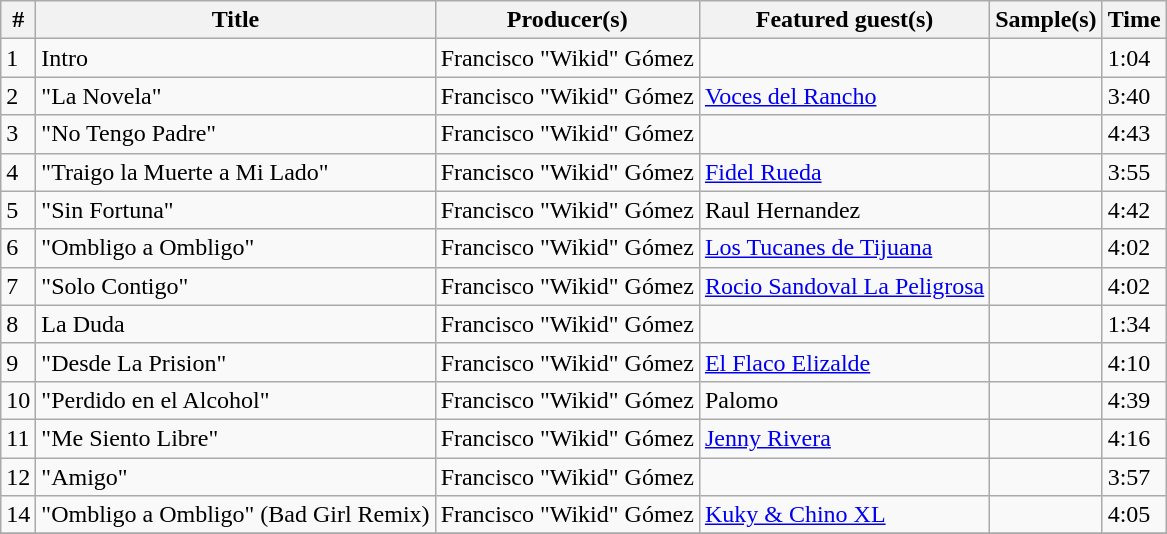<table class="wikitable">
<tr>
<th>#</th>
<th>Title</th>
<th>Producer(s)</th>
<th>Featured guest(s)</th>
<th>Sample(s)</th>
<th>Time</th>
</tr>
<tr>
<td>1</td>
<td>Intro</td>
<td>Francisco "Wikid" Gómez</td>
<td></td>
<td></td>
<td>1:04</td>
</tr>
<tr>
<td>2</td>
<td>"La Novela"</td>
<td>Francisco "Wikid" Gómez</td>
<td><a href='#'>Voces del Rancho</a></td>
<td></td>
<td>3:40</td>
</tr>
<tr>
<td>3</td>
<td>"No Tengo Padre"</td>
<td>Francisco "Wikid" Gómez</td>
<td></td>
<td></td>
<td>4:43</td>
</tr>
<tr>
<td>4</td>
<td>"Traigo la Muerte a Mi Lado"</td>
<td>Francisco "Wikid" Gómez</td>
<td><a href='#'>Fidel Rueda</a></td>
<td></td>
<td>3:55</td>
</tr>
<tr>
<td>5</td>
<td>"Sin Fortuna"</td>
<td>Francisco "Wikid" Gómez</td>
<td>Raul Hernandez</td>
<td></td>
<td>4:42</td>
</tr>
<tr>
<td>6</td>
<td>"Ombligo a Ombligo"</td>
<td>Francisco "Wikid" Gómez</td>
<td><a href='#'>Los Tucanes de Tijuana</a></td>
<td></td>
<td>4:02</td>
</tr>
<tr>
<td>7</td>
<td>"Solo Contigo"</td>
<td>Francisco "Wikid" Gómez</td>
<td><a href='#'>Rocio Sandoval La Peligrosa</a></td>
<td></td>
<td>4:02</td>
</tr>
<tr>
<td>8</td>
<td>La Duda</td>
<td>Francisco "Wikid" Gómez</td>
<td></td>
<td></td>
<td>1:34</td>
</tr>
<tr>
<td>9</td>
<td>"Desde La Prision"</td>
<td>Francisco "Wikid" Gómez</td>
<td><a href='#'>El Flaco Elizalde</a></td>
<td></td>
<td>4:10</td>
</tr>
<tr>
<td>10</td>
<td>"Perdido en el Alcohol"</td>
<td>Francisco "Wikid" Gómez</td>
<td>Palomo</td>
<td></td>
<td>4:39</td>
</tr>
<tr>
<td>11</td>
<td>"Me Siento Libre"</td>
<td>Francisco "Wikid" Gómez</td>
<td><a href='#'>Jenny Rivera</a></td>
<td></td>
<td>4:16</td>
</tr>
<tr>
<td>12</td>
<td>"Amigo"</td>
<td>Francisco "Wikid" Gómez</td>
<td></td>
<td></td>
<td>3:57</td>
</tr>
<tr>
<td>14</td>
<td>"Ombligo a Ombligo" (Bad Girl Remix)</td>
<td>Francisco "Wikid" Gómez</td>
<td><a href='#'>Kuky & Chino XL</a></td>
<td></td>
<td>4:05</td>
</tr>
<tr>
</tr>
</table>
